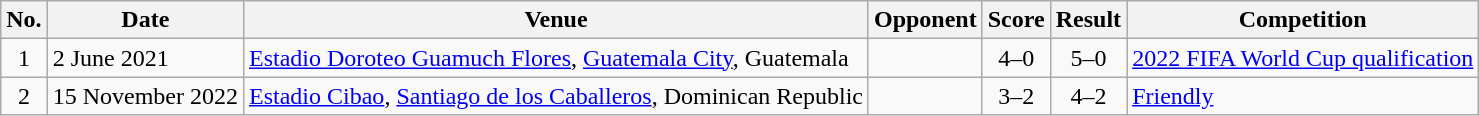<table class="wikitable sortable">
<tr>
<th scope="col">No.</th>
<th scope="col">Date</th>
<th scope="col">Venue</th>
<th scope="col">Opponent</th>
<th scope="col">Score</th>
<th scope="col">Result</th>
<th scope="col">Competition</th>
</tr>
<tr>
<td align="center">1</td>
<td>2 June 2021</td>
<td><a href='#'>Estadio Doroteo Guamuch Flores</a>, <a href='#'>Guatemala City</a>, Guatemala</td>
<td></td>
<td align="center">4–0</td>
<td align="center">5–0</td>
<td><a href='#'>2022 FIFA World Cup qualification</a></td>
</tr>
<tr>
<td align="center">2</td>
<td>15 November 2022</td>
<td><a href='#'>Estadio Cibao</a>, <a href='#'>Santiago de los Caballeros</a>, Dominican Republic</td>
<td></td>
<td align="center">3–2</td>
<td align="center">4–2</td>
<td><a href='#'>Friendly</a></td>
</tr>
</table>
